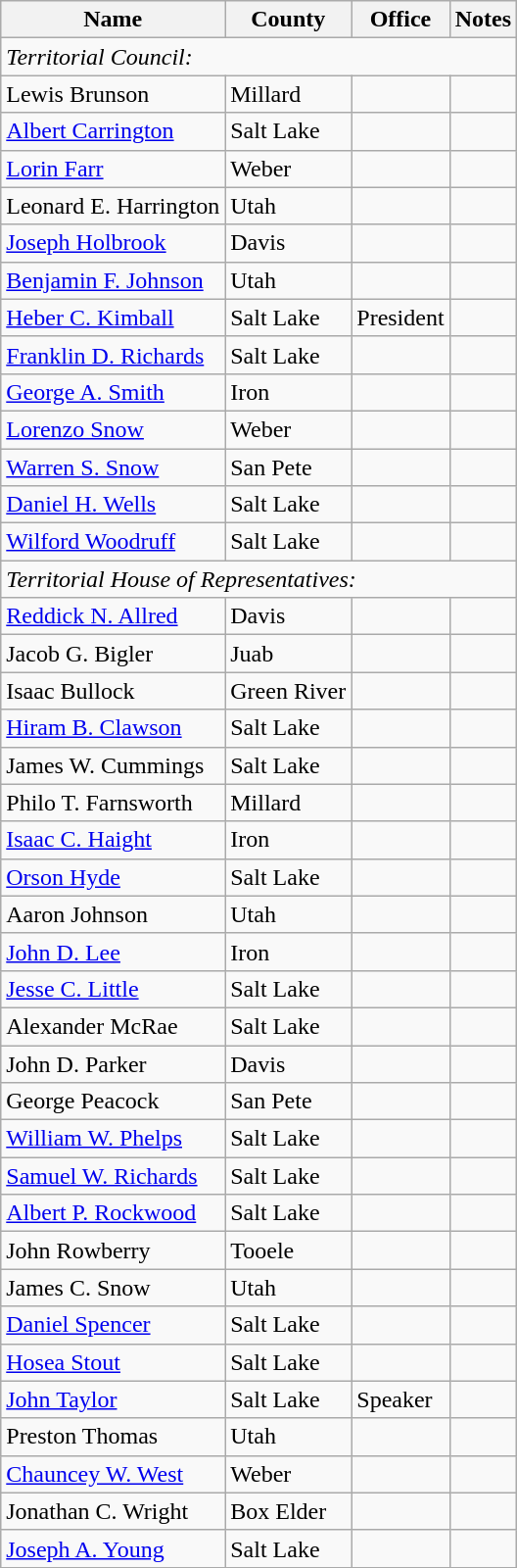<table class="wikitable">
<tr>
<th>Name</th>
<th>County</th>
<th>Office</th>
<th>Notes</th>
</tr>
<tr>
<td colspan=8><em>Territorial Council:</em></td>
</tr>
<tr>
<td>Lewis Brunson</td>
<td>Millard</td>
<td></td>
<td></td>
</tr>
<tr>
<td><a href='#'>Albert Carrington</a></td>
<td>Salt Lake</td>
<td></td>
<td></td>
</tr>
<tr>
<td><a href='#'>Lorin Farr</a></td>
<td>Weber</td>
<td></td>
<td></td>
</tr>
<tr>
<td>Leonard E. Harrington</td>
<td>Utah</td>
<td></td>
<td></td>
</tr>
<tr>
<td><a href='#'>Joseph Holbrook</a></td>
<td>Davis</td>
<td></td>
<td></td>
</tr>
<tr>
<td><a href='#'>Benjamin F. Johnson</a></td>
<td>Utah</td>
<td></td>
<td></td>
</tr>
<tr>
<td><a href='#'>Heber C. Kimball</a></td>
<td>Salt Lake</td>
<td>President</td>
<td></td>
</tr>
<tr>
<td><a href='#'>Franklin D. Richards</a></td>
<td>Salt Lake</td>
<td></td>
<td></td>
</tr>
<tr>
<td><a href='#'>George A. Smith</a></td>
<td>Iron</td>
<td></td>
<td></td>
</tr>
<tr>
<td><a href='#'>Lorenzo Snow</a></td>
<td>Weber</td>
<td></td>
<td></td>
</tr>
<tr>
<td><a href='#'>Warren S. Snow</a></td>
<td>San Pete</td>
<td></td>
<td></td>
</tr>
<tr>
<td><a href='#'>Daniel H. Wells</a></td>
<td>Salt Lake</td>
<td></td>
<td></td>
</tr>
<tr>
<td><a href='#'>Wilford Woodruff</a></td>
<td>Salt Lake</td>
<td></td>
<td></td>
</tr>
<tr>
<td colspan=8><em>Territorial House of Representatives:</em></td>
</tr>
<tr>
<td><a href='#'>Reddick N. Allred</a></td>
<td>Davis</td>
<td></td>
<td></td>
</tr>
<tr>
<td>Jacob G. Bigler</td>
<td>Juab</td>
<td></td>
<td></td>
</tr>
<tr>
<td>Isaac Bullock</td>
<td>Green River</td>
<td></td>
<td></td>
</tr>
<tr>
<td><a href='#'>Hiram B. Clawson</a></td>
<td>Salt Lake</td>
<td></td>
<td></td>
</tr>
<tr>
<td>James W. Cummings</td>
<td>Salt Lake</td>
<td></td>
<td></td>
</tr>
<tr>
<td>Philo T. Farnsworth</td>
<td>Millard</td>
<td></td>
<td></td>
</tr>
<tr>
<td><a href='#'>Isaac C. Haight</a></td>
<td>Iron</td>
<td></td>
<td></td>
</tr>
<tr>
<td><a href='#'>Orson Hyde</a></td>
<td>Salt Lake</td>
<td></td>
<td></td>
</tr>
<tr>
<td>Aaron Johnson</td>
<td>Utah</td>
<td></td>
<td></td>
</tr>
<tr>
<td><a href='#'>John D. Lee</a></td>
<td>Iron</td>
<td></td>
<td></td>
</tr>
<tr>
<td><a href='#'>Jesse C. Little</a></td>
<td>Salt Lake</td>
<td></td>
<td></td>
</tr>
<tr>
<td>Alexander McRae</td>
<td>Salt Lake</td>
<td></td>
<td></td>
</tr>
<tr>
<td>John D. Parker</td>
<td>Davis</td>
<td></td>
<td></td>
</tr>
<tr>
<td>George Peacock</td>
<td>San Pete</td>
<td></td>
<td></td>
</tr>
<tr>
<td><a href='#'>William W. Phelps</a></td>
<td>Salt Lake</td>
<td></td>
<td></td>
</tr>
<tr>
<td><a href='#'>Samuel W. Richards</a></td>
<td>Salt Lake</td>
<td></td>
<td></td>
</tr>
<tr>
<td><a href='#'>Albert P. Rockwood</a></td>
<td>Salt Lake</td>
<td></td>
<td></td>
</tr>
<tr>
<td>John Rowberry</td>
<td>Tooele</td>
<td></td>
<td></td>
</tr>
<tr>
<td>James C. Snow</td>
<td>Utah</td>
<td></td>
<td></td>
</tr>
<tr>
<td><a href='#'>Daniel Spencer</a></td>
<td>Salt Lake</td>
<td></td>
<td></td>
</tr>
<tr>
<td><a href='#'>Hosea Stout</a></td>
<td>Salt Lake</td>
<td></td>
<td></td>
</tr>
<tr>
<td><a href='#'>John Taylor</a></td>
<td>Salt Lake</td>
<td>Speaker</td>
<td></td>
</tr>
<tr>
<td>Preston Thomas</td>
<td>Utah</td>
<td></td>
<td></td>
</tr>
<tr>
<td><a href='#'>Chauncey W. West</a></td>
<td>Weber</td>
<td></td>
<td></td>
</tr>
<tr>
<td>Jonathan C. Wright</td>
<td>Box Elder</td>
<td></td>
<td></td>
</tr>
<tr>
<td><a href='#'>Joseph A. Young</a></td>
<td>Salt Lake</td>
<td></td>
<td></td>
</tr>
<tr>
</tr>
</table>
